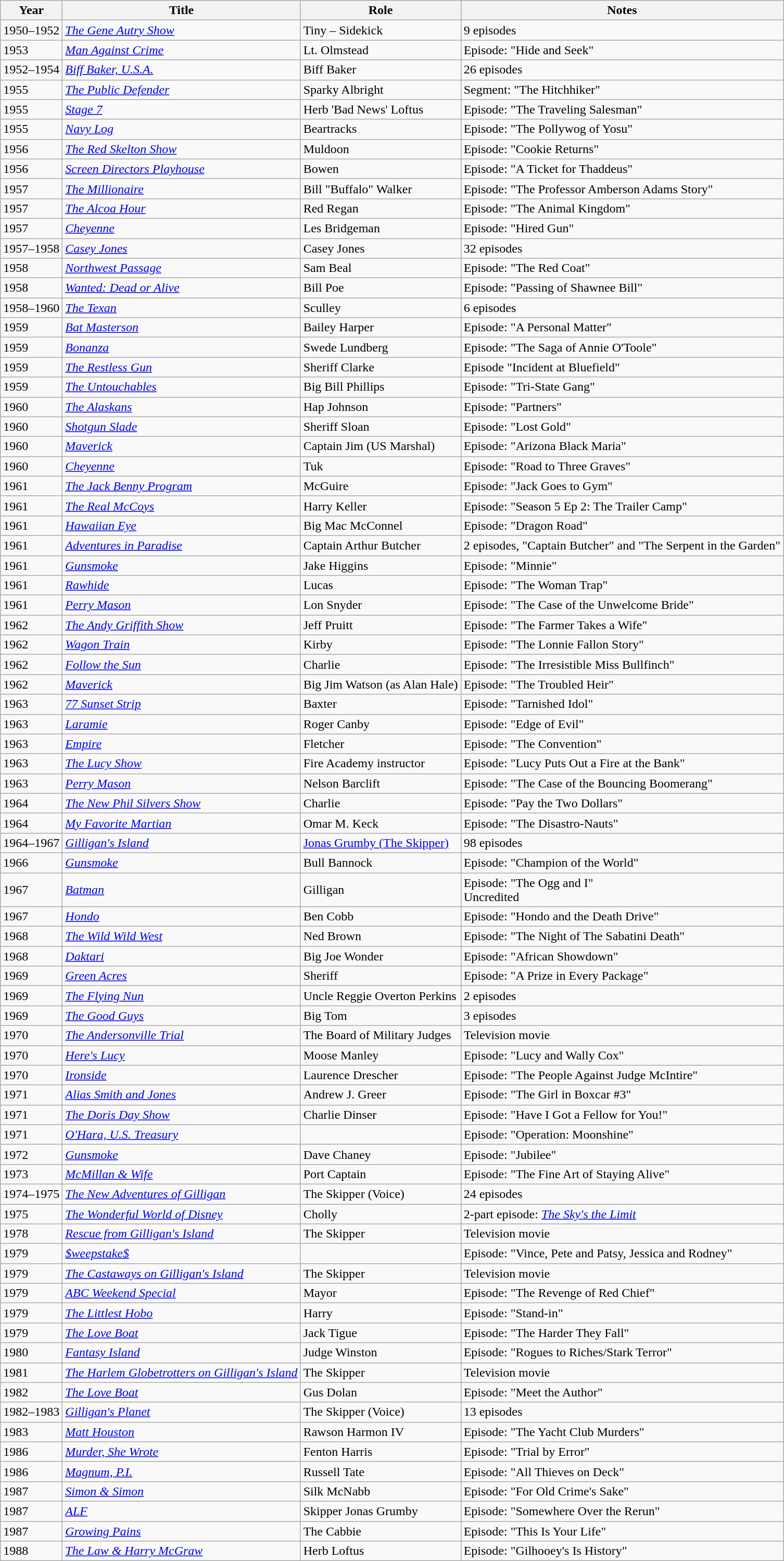<table class="wikitable sortable">
<tr>
<th>Year</th>
<th>Title</th>
<th>Role</th>
<th class="unsortable">Notes</th>
</tr>
<tr>
<td>1950–1952</td>
<td><em><a href='#'>The Gene Autry Show</a></em></td>
<td>Tiny – Sidekick</td>
<td>9 episodes</td>
</tr>
<tr>
<td>1953</td>
<td><em><a href='#'>Man Against Crime</a></em></td>
<td>Lt. Olmstead</td>
<td>Episode: "Hide and Seek"</td>
</tr>
<tr>
<td>1952–1954</td>
<td><em><a href='#'>Biff Baker, U.S.A.</a></em></td>
<td>Biff Baker</td>
<td>26 episodes</td>
</tr>
<tr>
<td>1955</td>
<td><em><a href='#'>The Public Defender</a></em></td>
<td>Sparky Albright</td>
<td>Segment: "The Hitchhiker"</td>
</tr>
<tr>
<td>1955</td>
<td><em><a href='#'>Stage 7</a></em></td>
<td>Herb 'Bad News' Loftus</td>
<td>Episode: "The Traveling Salesman"</td>
</tr>
<tr>
<td>1955</td>
<td><em><a href='#'>Navy Log</a></em></td>
<td>Beartracks</td>
<td>Episode: "The Pollywog of Yosu"</td>
</tr>
<tr>
<td>1956</td>
<td><em><a href='#'>The Red Skelton Show</a></em></td>
<td>Muldoon</td>
<td>Episode: "Cookie Returns"</td>
</tr>
<tr>
<td>1956</td>
<td><em><a href='#'>Screen Directors Playhouse</a></em></td>
<td>Bowen</td>
<td>Episode: "A Ticket for Thaddeus"</td>
</tr>
<tr>
<td>1957</td>
<td><em><a href='#'>The Millionaire</a></em></td>
<td>Bill "Buffalo" Walker</td>
<td>Episode: "The Professor Amberson Adams Story"</td>
</tr>
<tr>
<td>1957</td>
<td><em><a href='#'>The Alcoa Hour</a></em></td>
<td>Red Regan</td>
<td>Episode: "The Animal Kingdom"</td>
</tr>
<tr>
<td>1957</td>
<td><em><a href='#'>Cheyenne</a></em></td>
<td>Les Bridgeman</td>
<td>Episode: "Hired Gun"</td>
</tr>
<tr>
<td>1957–1958</td>
<td><em><a href='#'>Casey Jones</a></em></td>
<td>Casey Jones</td>
<td>32 episodes</td>
</tr>
<tr>
<td>1958</td>
<td><em><a href='#'>Northwest Passage</a></em></td>
<td>Sam Beal</td>
<td>Episode: "The Red Coat"</td>
</tr>
<tr>
<td>1958</td>
<td><em><a href='#'>Wanted: Dead or Alive</a></em></td>
<td>Bill Poe</td>
<td>Episode: "Passing of Shawnee Bill"</td>
</tr>
<tr>
<td>1958–1960</td>
<td><em><a href='#'>The Texan</a></em></td>
<td>Sculley</td>
<td>6 episodes</td>
</tr>
<tr>
<td>1959</td>
<td><em><a href='#'>Bat Masterson</a></em></td>
<td>Bailey Harper</td>
<td>Episode: "A Personal Matter"</td>
</tr>
<tr>
<td>1959</td>
<td><em><a href='#'>Bonanza</a></em></td>
<td>Swede Lundberg</td>
<td>Episode: "The Saga of Annie O'Toole"</td>
</tr>
<tr>
<td>1959</td>
<td><em><a href='#'>The Restless Gun</a></em></td>
<td>Sheriff Clarke</td>
<td>Episode "Incident at Bluefield"</td>
</tr>
<tr>
<td>1959</td>
<td><em><a href='#'>The Untouchables</a></em></td>
<td>Big Bill Phillips</td>
<td>Episode: "Tri-State Gang"</td>
</tr>
<tr>
<td>1960</td>
<td><em><a href='#'>The Alaskans</a></em></td>
<td>Hap Johnson</td>
<td>Episode: "Partners"</td>
</tr>
<tr>
<td>1960</td>
<td><em><a href='#'>Shotgun Slade</a></em></td>
<td>Sheriff Sloan</td>
<td>Episode: "Lost Gold"</td>
</tr>
<tr>
<td>1960</td>
<td><em><a href='#'>Maverick</a></em></td>
<td>Captain Jim (US Marshal)</td>
<td>Episode: "Arizona Black Maria"</td>
</tr>
<tr>
<td>1960</td>
<td><em><a href='#'>Cheyenne</a></em></td>
<td>Tuk</td>
<td>Episode: "Road to Three Graves"</td>
</tr>
<tr>
<td>1961</td>
<td><em><a href='#'>The Jack Benny Program</a></em></td>
<td>McGuire</td>
<td>Episode: "Jack Goes to Gym"</td>
</tr>
<tr>
<td>1961</td>
<td><em><a href='#'>The Real McCoys</a></em></td>
<td>Harry Keller</td>
<td>Episode: "Season 5 Ep 2:  The Trailer Camp"</td>
</tr>
<tr>
<td>1961</td>
<td><em><a href='#'>Hawaiian Eye</a></em></td>
<td>Big Mac McConnel</td>
<td>Episode: "Dragon Road"</td>
</tr>
<tr>
<td>1961</td>
<td><em><a href='#'>Adventures in Paradise</a></em></td>
<td>Captain Arthur Butcher</td>
<td>2 episodes, "Captain Butcher" and "The Serpent in the Garden"</td>
</tr>
<tr>
<td>1961</td>
<td><em><a href='#'>Gunsmoke</a></em></td>
<td>Jake Higgins</td>
<td>Episode: "Minnie"</td>
</tr>
<tr>
<td>1961</td>
<td><em><a href='#'>Rawhide</a></em></td>
<td>Lucas</td>
<td>Episode: "The Woman Trap"</td>
</tr>
<tr>
<td>1961</td>
<td><em><a href='#'>Perry Mason</a></em></td>
<td>Lon Snyder</td>
<td>Episode: "The Case of the Unwelcome Bride"</td>
</tr>
<tr>
<td>1962</td>
<td><em><a href='#'>The Andy Griffith Show</a></em></td>
<td>Jeff Pruitt</td>
<td>Episode: "The Farmer Takes a Wife"</td>
</tr>
<tr>
<td>1962</td>
<td><em><a href='#'>Wagon Train</a></em></td>
<td>Kirby</td>
<td>Episode: "The Lonnie Fallon Story"</td>
</tr>
<tr>
<td>1962</td>
<td><em><a href='#'>Follow the Sun</a></em></td>
<td>Charlie</td>
<td>Episode: "The Irresistible Miss Bullfinch"</td>
</tr>
<tr>
<td>1962</td>
<td><em><a href='#'>Maverick</a></em></td>
<td>Big Jim Watson (as Alan Hale)</td>
<td>Episode: "The Troubled Heir"</td>
</tr>
<tr>
<td>1963</td>
<td><em><a href='#'>77 Sunset Strip</a></em></td>
<td>Baxter</td>
<td>Episode: "Tarnished Idol"</td>
</tr>
<tr>
<td>1963</td>
<td><em><a href='#'>Laramie</a></em></td>
<td>Roger Canby</td>
<td>Episode: "Edge of Evil"</td>
</tr>
<tr>
<td>1963</td>
<td><em><a href='#'>Empire</a></em></td>
<td>Fletcher</td>
<td>Episode: "The Convention"</td>
</tr>
<tr>
<td>1963</td>
<td><em><a href='#'>The Lucy Show</a></em></td>
<td>Fire Academy instructor</td>
<td>Episode: "Lucy Puts Out a Fire at the Bank"</td>
</tr>
<tr>
<td>1963</td>
<td><em><a href='#'>Perry Mason</a></em></td>
<td>Nelson Barclift</td>
<td>Episode: "The Case of the Bouncing Boomerang"</td>
</tr>
<tr>
<td>1964</td>
<td><em><a href='#'>The New Phil Silvers Show</a></em></td>
<td>Charlie</td>
<td>Episode: "Pay the Two Dollars"</td>
</tr>
<tr>
<td>1964</td>
<td><em><a href='#'>My Favorite Martian</a></em></td>
<td>Omar M. Keck</td>
<td>Episode: "The Disastro-Nauts"</td>
</tr>
<tr>
<td>1964–1967</td>
<td><em><a href='#'>Gilligan's Island</a></em></td>
<td><a href='#'>Jonas Grumby (The Skipper)</a></td>
<td>98 episodes</td>
</tr>
<tr>
<td>1966</td>
<td><em><a href='#'>Gunsmoke</a></em></td>
<td>Bull Bannock</td>
<td>Episode: "Champion of the World"</td>
</tr>
<tr>
<td>1967</td>
<td><em><a href='#'>Batman</a></em></td>
<td>Gilligan</td>
<td>Episode: "The Ogg and I"<br>Uncredited</td>
</tr>
<tr>
<td>1967</td>
<td><em><a href='#'>Hondo</a></em></td>
<td>Ben Cobb</td>
<td>Episode: "Hondo and the Death Drive"</td>
</tr>
<tr>
<td>1968</td>
<td><em><a href='#'>The Wild Wild West</a></em></td>
<td>Ned Brown</td>
<td>Episode: "The Night of The Sabatini Death"</td>
</tr>
<tr>
<td>1968</td>
<td><em><a href='#'>Daktari</a></em></td>
<td>Big Joe Wonder</td>
<td>Episode: "African Showdown"</td>
</tr>
<tr>
<td>1969</td>
<td><em><a href='#'>Green Acres</a></em></td>
<td>Sheriff</td>
<td>Episode: "A Prize in Every Package"</td>
</tr>
<tr>
<td>1969</td>
<td><em><a href='#'>The Flying Nun</a></em></td>
<td>Uncle Reggie Overton Perkins</td>
<td>2 episodes</td>
</tr>
<tr>
<td>1969</td>
<td><em><a href='#'>The Good Guys</a></em></td>
<td>Big Tom</td>
<td>3 episodes</td>
</tr>
<tr>
<td>1970</td>
<td><em><a href='#'>The Andersonville Trial</a></em></td>
<td>The Board of Military Judges</td>
<td>Television movie</td>
</tr>
<tr>
<td>1970</td>
<td><em><a href='#'>Here's Lucy</a></em></td>
<td>Moose Manley</td>
<td>Episode: "Lucy and Wally Cox"</td>
</tr>
<tr>
<td>1970</td>
<td><em><a href='#'>Ironside</a></em></td>
<td>Laurence Drescher</td>
<td>Episode: "The People Against Judge McIntire"</td>
</tr>
<tr>
<td>1971</td>
<td><em><a href='#'>Alias Smith and Jones</a></em></td>
<td>Andrew J. Greer</td>
<td>Episode: "The Girl in Boxcar #3"</td>
</tr>
<tr>
<td>1971</td>
<td><em><a href='#'>The Doris Day Show</a></em></td>
<td>Charlie Dinser</td>
<td>Episode: "Have I Got a Fellow for You!"</td>
</tr>
<tr>
<td>1971</td>
<td><em><a href='#'>O'Hara, U.S. Treasury</a></em></td>
<td></td>
<td>Episode: "Operation: Moonshine"</td>
</tr>
<tr>
<td>1972</td>
<td><em><a href='#'>Gunsmoke</a></em></td>
<td>Dave Chaney</td>
<td>Episode: "Jubilee"</td>
</tr>
<tr>
<td>1973</td>
<td><em><a href='#'>McMillan & Wife</a></em></td>
<td>Port Captain</td>
<td>Episode: "The Fine Art of Staying Alive"</td>
</tr>
<tr>
<td>1974–1975</td>
<td><em><a href='#'>The New Adventures of Gilligan</a></em></td>
<td>The Skipper (Voice)</td>
<td>24 episodes</td>
</tr>
<tr>
<td>1975</td>
<td><em><a href='#'>The Wonderful World of Disney</a></em></td>
<td>Cholly</td>
<td>2-part episode: <em><a href='#'>The Sky's the Limit</a></em></td>
</tr>
<tr>
<td>1978</td>
<td><em><a href='#'>Rescue from Gilligan's Island</a></em></td>
<td>The Skipper</td>
<td>Television movie</td>
</tr>
<tr>
<td>1979</td>
<td><em><a href='#'>$weepstake$</a></em></td>
<td></td>
<td>Episode: "Vince, Pete and Patsy, Jessica and Rodney"</td>
</tr>
<tr>
<td>1979</td>
<td><em><a href='#'>The Castaways on Gilligan's Island</a></em></td>
<td>The Skipper</td>
<td>Television movie</td>
</tr>
<tr>
<td>1979</td>
<td><em><a href='#'>ABC Weekend Special</a></em></td>
<td>Mayor</td>
<td>Episode: "The Revenge of Red Chief"</td>
</tr>
<tr>
<td>1979</td>
<td><em><a href='#'>The Littlest Hobo</a></em></td>
<td>Harry</td>
<td>Episode: "Stand-in"</td>
</tr>
<tr>
<td>1979</td>
<td><em><a href='#'>The Love Boat</a></em></td>
<td>Jack Tigue</td>
<td>Episode: "The Harder They Fall"</td>
</tr>
<tr>
<td>1980</td>
<td><em><a href='#'>Fantasy Island</a></em></td>
<td>Judge Winston</td>
<td>Episode: "Rogues to Riches/Stark Terror"</td>
</tr>
<tr>
<td>1981</td>
<td><em><a href='#'>The Harlem Globetrotters on Gilligan's Island</a></em></td>
<td>The Skipper</td>
<td>Television movie</td>
</tr>
<tr>
<td>1982</td>
<td><em><a href='#'>The Love Boat</a></em></td>
<td>Gus Dolan</td>
<td>Episode: "Meet the Author"</td>
</tr>
<tr>
<td>1982–1983</td>
<td><em><a href='#'>Gilligan's Planet</a></em></td>
<td>The Skipper (Voice)</td>
<td>13 episodes</td>
</tr>
<tr>
<td>1983</td>
<td><em><a href='#'>Matt Houston</a></em></td>
<td>Rawson Harmon IV</td>
<td>Episode: "The Yacht Club Murders"</td>
</tr>
<tr>
<td>1986</td>
<td><em><a href='#'>Murder, She Wrote</a></em></td>
<td>Fenton Harris</td>
<td>Episode: "Trial by Error"</td>
</tr>
<tr>
<td>1986</td>
<td><em><a href='#'>Magnum, P.I.</a></em></td>
<td>Russell Tate</td>
<td>Episode: "All Thieves on Deck"</td>
</tr>
<tr>
<td>1987</td>
<td><em><a href='#'>Simon & Simon</a></em></td>
<td>Silk McNabb</td>
<td>Episode: "For Old Crime's Sake"</td>
</tr>
<tr>
<td>1987</td>
<td><em><a href='#'>ALF</a></em></td>
<td>Skipper Jonas Grumby</td>
<td>Episode: "Somewhere Over the Rerun"</td>
</tr>
<tr>
<td>1987</td>
<td><em><a href='#'>Growing Pains</a></em></td>
<td>The Cabbie</td>
<td>Episode: "This Is Your Life"</td>
</tr>
<tr>
<td>1988</td>
<td><em><a href='#'>The Law & Harry McGraw</a></em></td>
<td>Herb Loftus</td>
<td>Episode: "Gilhooey's Is History"</td>
</tr>
</table>
